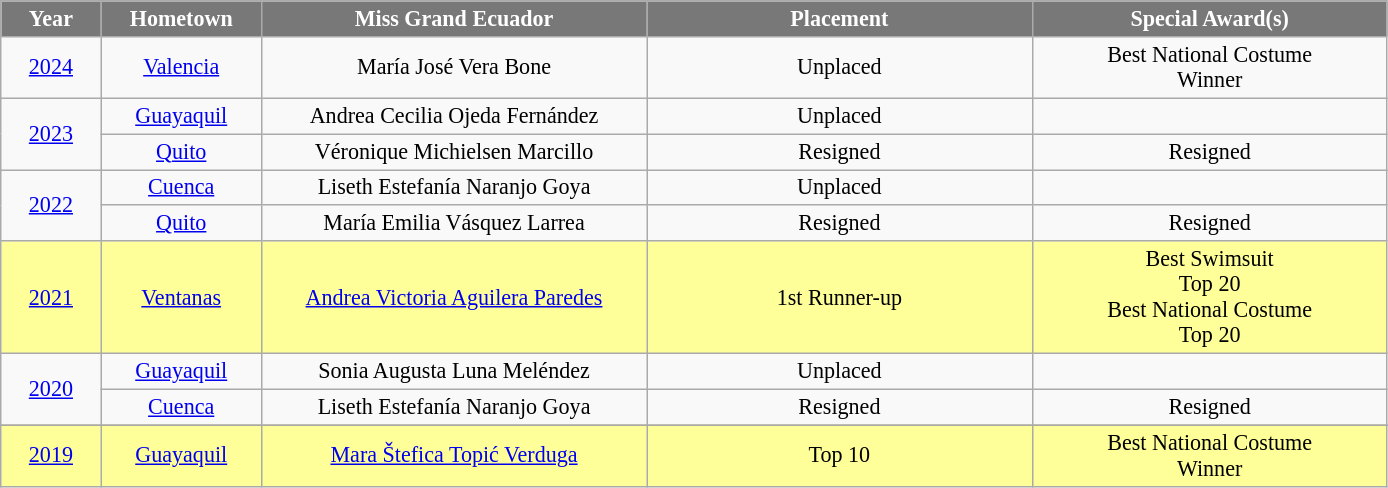<table class="wikitable" style="font-size: 92%; text-align:center">
<tr>
<th width="60" style="background-color:#787878;color:#FFFFFF;">Year</th>
<th width="100" style="background-color:#787878;color:#FFFFFF;">Hometown</th>
<th width="250" style="background-color:#787878;color:#FFFFFF;">Miss Grand Ecuador</th>
<th width="250" style="background-color:#787878;color:#FFFFFF;">Placement</th>
<th width="230" style="background-color:#787878;color:#FFFFFF;">Special Award(s)</th>
</tr>
<tr>
<td><a href='#'>2024</a></td>
<td><a href='#'>Valencia</a></td>
<td>María José Vera Bone</td>
<td>Unplaced</td>
<td>Best National Costume<br>Winner</td>
</tr>
<tr>
<td rowspan=2><a href='#'>2023</a></td>
<td><a href='#'>Guayaquil</a></td>
<td>Andrea Cecilia Ojeda Fernández</td>
<td>Unplaced</td>
<td></td>
</tr>
<tr>
<td><a href='#'>Quito</a></td>
<td>Véronique Michielsen Marcillo</td>
<td>Resigned</td>
<td>Resigned</td>
</tr>
<tr>
<td rowspan=2><a href='#'>2022</a></td>
<td><a href='#'>Cuenca</a></td>
<td>Liseth Estefanía Naranjo Goya</td>
<td>Unplaced</td>
<td></td>
</tr>
<tr>
<td><a href='#'>Quito</a></td>
<td>María Emilia Vásquez Larrea</td>
<td>Resigned</td>
<td>Resigned</td>
</tr>
<tr style="background-color:#FFFF99; ">
<td><a href='#'>2021</a></td>
<td><a href='#'>Ventanas</a></td>
<td><a href='#'>Andrea Victoria Aguilera Paredes</a></td>
<td>1st Runner-up</td>
<td>Best Swimsuit<br>Top 20<br>Best National Costume<br>Top 20</td>
</tr>
<tr>
<td rowspan=2><a href='#'>2020</a></td>
<td><a href='#'>Guayaquil</a></td>
<td>Sonia Augusta Luna Meléndez</td>
<td>Unplaced</td>
<td></td>
</tr>
<tr>
<td><a href='#'>Cuenca</a></td>
<td>Liseth Estefanía Naranjo Goya</td>
<td>Resigned</td>
<td>Resigned</td>
</tr>
<tr>
</tr>
<tr style="background-color:#FFFF99; ">
<td><a href='#'>2019</a></td>
<td><a href='#'>Guayaquil</a></td>
<td><a href='#'>Mara Štefica Topić Verduga</a></td>
<td>Top 10</td>
<td>Best National Costume<br>Winner</td>
</tr>
</table>
